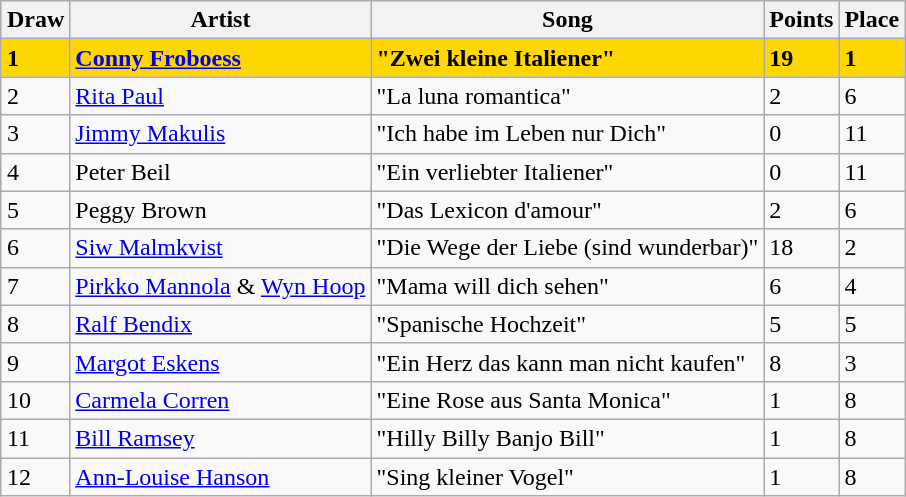<table class="sortable wikitable" style="margin: 1em auto 1em auto">
<tr>
<th>Draw</th>
<th>Artist</th>
<th>Song</th>
<th>Points</th>
<th>Place</th>
</tr>
<tr style="background:gold; font-weight:bold;">
<td>1</td>
<td><a href='#'>Conny Froboess</a></td>
<td>"Zwei kleine Italiener"</td>
<td>19</td>
<td>1</td>
</tr>
<tr>
<td>2</td>
<td><a href='#'>Rita Paul</a></td>
<td>"La luna romantica"</td>
<td>2</td>
<td>6</td>
</tr>
<tr>
<td>3</td>
<td><a href='#'>Jimmy Makulis</a></td>
<td>"Ich habe im Leben nur Dich"</td>
<td>0</td>
<td>11</td>
</tr>
<tr>
<td>4</td>
<td>Peter Beil</td>
<td>"Ein verliebter Italiener"</td>
<td>0</td>
<td>11</td>
</tr>
<tr>
<td>5</td>
<td>Peggy Brown</td>
<td>"Das Lexicon d'amour"</td>
<td>2</td>
<td>6</td>
</tr>
<tr>
<td>6</td>
<td><a href='#'>Siw Malmkvist</a></td>
<td>"Die Wege der Liebe (sind wunderbar)"</td>
<td>18</td>
<td>2</td>
</tr>
<tr>
<td>7</td>
<td><a href='#'>Pirkko Mannola</a> & <a href='#'>Wyn Hoop</a></td>
<td>"Mama will dich sehen"</td>
<td>6</td>
<td>4</td>
</tr>
<tr>
<td>8</td>
<td><a href='#'>Ralf Bendix</a></td>
<td>"Spanische Hochzeit"</td>
<td>5</td>
<td>5</td>
</tr>
<tr>
<td>9</td>
<td><a href='#'>Margot Eskens</a></td>
<td>"Ein Herz das kann man nicht kaufen"</td>
<td>8</td>
<td>3</td>
</tr>
<tr>
<td>10</td>
<td><a href='#'>Carmela Corren</a></td>
<td>"Eine Rose aus Santa Monica"</td>
<td>1</td>
<td>8</td>
</tr>
<tr>
<td>11</td>
<td><a href='#'>Bill Ramsey</a></td>
<td>"Hilly Billy Banjo Bill"</td>
<td>1</td>
<td>8</td>
</tr>
<tr>
<td>12</td>
<td><a href='#'>Ann-Louise Hanson</a></td>
<td>"Sing kleiner Vogel"</td>
<td>1</td>
<td>8</td>
</tr>
</table>
